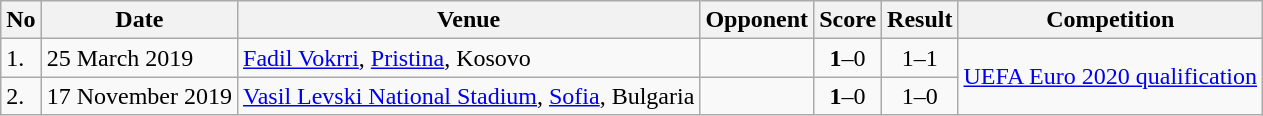<table class="wikitable" style="font-size:100%;">
<tr>
<th>No</th>
<th>Date</th>
<th>Venue</th>
<th>Opponent</th>
<th>Score</th>
<th>Result</th>
<th>Competition</th>
</tr>
<tr>
<td>1.</td>
<td>25 March 2019</td>
<td><a href='#'>Fadil Vokrri</a>, <a href='#'>Pristina</a>, Kosovo</td>
<td></td>
<td align=center><strong>1</strong>–0</td>
<td align=center>1–1</td>
<td rowspan=2><a href='#'>UEFA Euro 2020 qualification</a></td>
</tr>
<tr>
<td>2.</td>
<td>17 November 2019</td>
<td><a href='#'>Vasil Levski National Stadium</a>, <a href='#'>Sofia</a>, Bulgaria</td>
<td></td>
<td align=center><strong>1</strong>–0</td>
<td align=center>1–0</td>
</tr>
</table>
